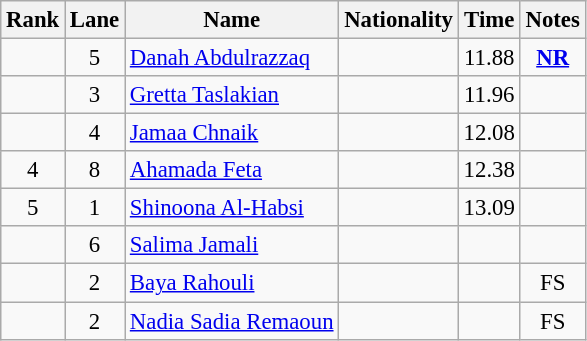<table class="wikitable sortable" style="text-align:center;font-size:95%">
<tr>
<th>Rank</th>
<th>Lane</th>
<th>Name</th>
<th>Nationality</th>
<th>Time</th>
<th>Notes</th>
</tr>
<tr>
<td></td>
<td>5</td>
<td align=left><a href='#'>Danah Abdulrazzaq</a></td>
<td align=left></td>
<td>11.88</td>
<td><strong><a href='#'>NR</a></strong></td>
</tr>
<tr>
<td></td>
<td>3</td>
<td align=left><a href='#'>Gretta Taslakian</a></td>
<td align=left></td>
<td>11.96</td>
<td></td>
</tr>
<tr>
<td></td>
<td>4</td>
<td align=left><a href='#'>Jamaa Chnaik</a></td>
<td align=left></td>
<td>12.08</td>
<td></td>
</tr>
<tr>
<td>4</td>
<td>8</td>
<td align=left><a href='#'>Ahamada Feta</a></td>
<td align=left></td>
<td>12.38</td>
<td></td>
</tr>
<tr>
<td>5</td>
<td>1</td>
<td align=left><a href='#'>Shinoona Al-Habsi</a></td>
<td align=left></td>
<td>13.09</td>
<td></td>
</tr>
<tr>
<td></td>
<td>6</td>
<td align=left><a href='#'>Salima Jamali</a></td>
<td align=left></td>
<td></td>
<td></td>
</tr>
<tr>
<td></td>
<td>2</td>
<td align=left><a href='#'>Baya Rahouli</a></td>
<td align=left></td>
<td></td>
<td>FS</td>
</tr>
<tr>
<td></td>
<td>2</td>
<td align=left><a href='#'>Nadia Sadia Remaoun</a></td>
<td align=left></td>
<td></td>
<td>FS</td>
</tr>
</table>
